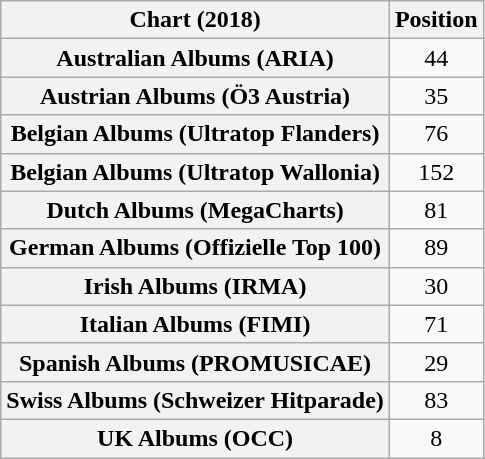<table class="wikitable sortable plainrowheaders" style="text-align:center">
<tr>
<th scope="col">Chart (2018)</th>
<th scope="col">Position</th>
</tr>
<tr>
<th scope="row">Australian Albums (ARIA)</th>
<td>44</td>
</tr>
<tr>
<th scope="row">Austrian Albums (Ö3 Austria)</th>
<td>35</td>
</tr>
<tr>
<th scope="row">Belgian Albums (Ultratop Flanders)</th>
<td>76</td>
</tr>
<tr>
<th scope="row">Belgian Albums (Ultratop Wallonia)</th>
<td>152</td>
</tr>
<tr>
<th scope="row">Dutch Albums (MegaCharts)</th>
<td>81</td>
</tr>
<tr>
<th scope="row">German Albums (Offizielle Top 100)</th>
<td>89</td>
</tr>
<tr>
<th scope="row">Irish Albums (IRMA)</th>
<td>30</td>
</tr>
<tr>
<th scope="row">Italian Albums (FIMI)</th>
<td>71</td>
</tr>
<tr>
<th scope="row">Spanish Albums (PROMUSICAE)</th>
<td>29</td>
</tr>
<tr>
<th scope="row">Swiss Albums (Schweizer Hitparade)</th>
<td>83</td>
</tr>
<tr>
<th scope="row">UK Albums (OCC)</th>
<td>8</td>
</tr>
</table>
